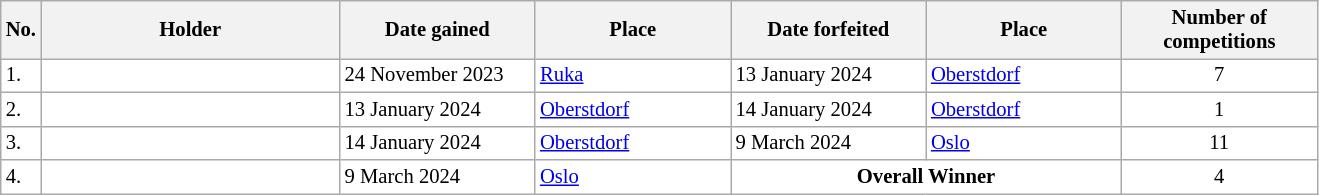<table class="wikitable plainrowheaders" style="background:#fff; font-size:86%; line-height:16px; border:grey solid 1px; border-collapse:collapse;">
<tr>
<th style="width:1em;">No.</th>
<th style="width:14em;">Holder</th>
<th style="width:9em;">Date gained</th>
<th style="width:9em;">Place</th>
<th style="width:9em;">Date forfeited</th>
<th style="width:9em;">Place</th>
<th style="width:9em;">Number of competitions</th>
</tr>
<tr>
<td>1.</td>
<td></td>
<td>24 November 2023</td>
<td> <a href='#'>Ruka</a></td>
<td>13 January 2024</td>
<td> <a href='#'>Oberstdorf</a></td>
<td align=center>7</td>
</tr>
<tr>
<td>2.</td>
<td></td>
<td>13 January 2024</td>
<td> <a href='#'>Oberstdorf</a></td>
<td>14 January 2024</td>
<td> <a href='#'>Oberstdorf</a></td>
<td align=center>1</td>
</tr>
<tr>
<td>3.</td>
<td></td>
<td>14 January 2024</td>
<td> <a href='#'>Oberstdorf</a></td>
<td>9 March 2024</td>
<td> <a href='#'>Oslo</a></td>
<td align=center>11</td>
</tr>
<tr>
<td>4.</td>
<td><strong></strong></td>
<td>9 March 2024</td>
<td> <a href='#'>Oslo</a></td>
<td align=center colspan=2><strong>Overall Winner</strong></td>
<td align=center>4</td>
</tr>
</table>
